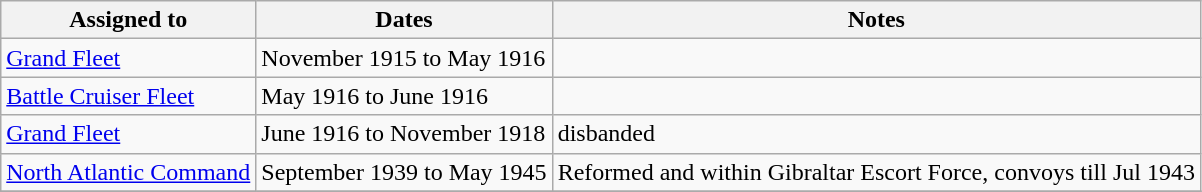<table class="wikitable">
<tr>
<th>Assigned to</th>
<th>Dates</th>
<th>Notes</th>
</tr>
<tr>
<td><a href='#'>Grand Fleet</a></td>
<td>November 1915 to May 1916</td>
<td></td>
</tr>
<tr>
<td><a href='#'>Battle Cruiser Fleet</a></td>
<td>May 1916 to June 1916</td>
<td></td>
</tr>
<tr>
<td><a href='#'>Grand Fleet</a></td>
<td>June 1916 to November 1918</td>
<td>disbanded</td>
</tr>
<tr>
<td><a href='#'>North Atlantic Command</a></td>
<td>September 1939 to May 1945</td>
<td>Reformed and within Gibraltar Escort Force, convoys till Jul 1943</td>
</tr>
<tr>
</tr>
</table>
